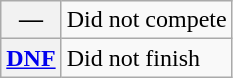<table class="wikitable">
<tr>
<th scope="row">—</th>
<td>Did not compete</td>
</tr>
<tr>
<th scope="row"><a href='#'>DNF</a></th>
<td>Did not finish</td>
</tr>
</table>
